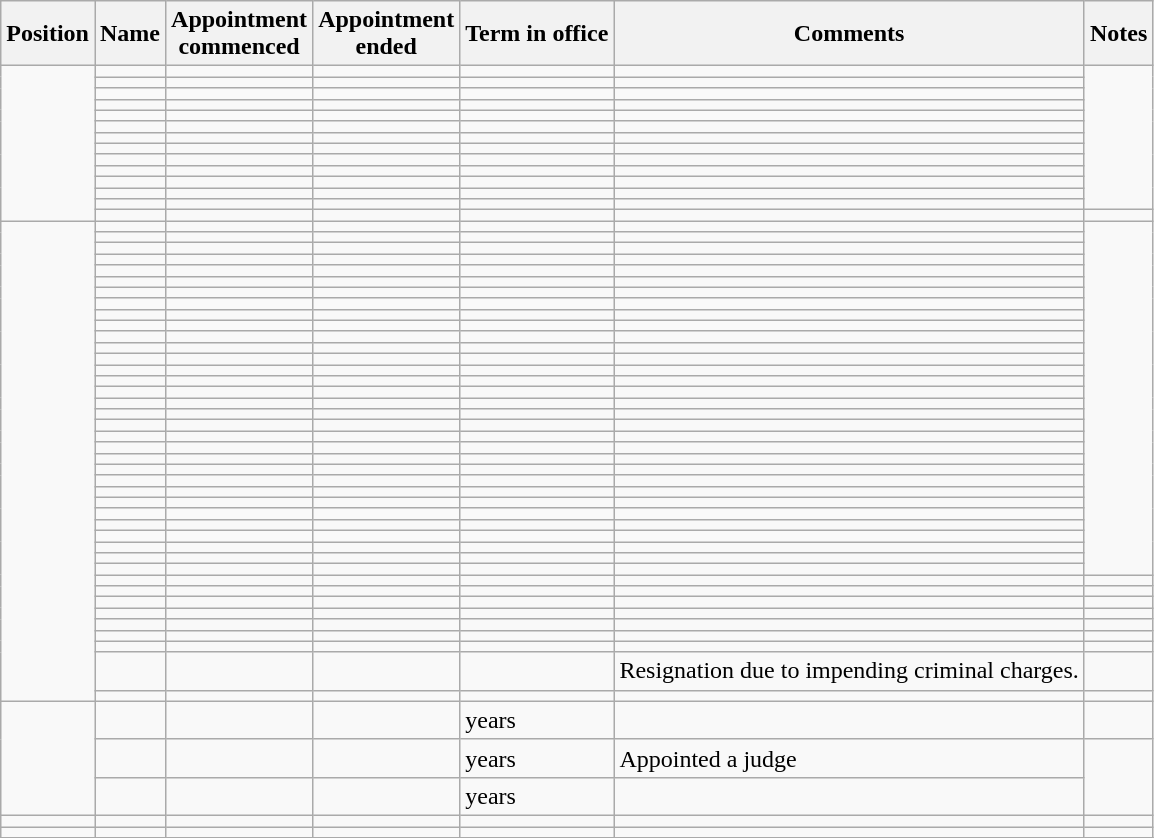<table class="wikitable sortable" border="1">
<tr>
<th>Position</th>
<th>Name</th>
<th>Appointment<br>commenced</th>
<th>Appointment<br>ended</th>
<th>Term in office</th>
<th class="unsortable">Comments</th>
<th class="unsortable">Notes</th>
</tr>
<tr style="vertical-align: top;">
<td rowspan="14"></td>
<td></td>
<td></td>
<td></td>
<td></td>
<td></td>
<td rowspan="13"></td>
</tr>
<tr>
<td></td>
<td></td>
<td></td>
<td></td>
<td></td>
</tr>
<tr>
<td></td>
<td></td>
<td></td>
<td></td>
<td></td>
</tr>
<tr>
<td></td>
<td></td>
<td></td>
<td></td>
<td></td>
</tr>
<tr>
<td></td>
<td></td>
<td></td>
<td></td>
<td></td>
</tr>
<tr>
<td></td>
<td></td>
<td></td>
<td></td>
<td></td>
</tr>
<tr>
<td></td>
<td></td>
<td></td>
<td></td>
<td></td>
</tr>
<tr>
<td></td>
<td></td>
<td></td>
<td></td>
<td></td>
</tr>
<tr>
<td></td>
<td></td>
<td></td>
<td></td>
<td></td>
</tr>
<tr>
<td></td>
<td></td>
<td></td>
<td></td>
<td></td>
</tr>
<tr>
<td></td>
<td></td>
<td></td>
<td></td>
<td></td>
</tr>
<tr>
<td></td>
<td></td>
<td></td>
<td></td>
<td></td>
</tr>
<tr>
<td></td>
<td></td>
<td></td>
<td></td>
<td></td>
</tr>
<tr>
<td></td>
<td></td>
<td></td>
<td></td>
<td></td>
<td></td>
</tr>
<tr style="vertical-align: top;">
<td rowspan="41"></td>
<td></td>
<td></td>
<td></td>
<td></td>
<td></td>
<td rowspan="32"></td>
</tr>
<tr>
<td></td>
<td></td>
<td></td>
<td></td>
<td></td>
</tr>
<tr>
<td></td>
<td></td>
<td></td>
<td></td>
<td></td>
</tr>
<tr>
<td></td>
<td></td>
<td></td>
<td></td>
<td></td>
</tr>
<tr>
<td></td>
<td></td>
<td></td>
<td></td>
<td></td>
</tr>
<tr>
<td></td>
<td></td>
<td></td>
<td></td>
<td></td>
</tr>
<tr>
<td></td>
<td></td>
<td></td>
<td></td>
<td></td>
</tr>
<tr>
<td></td>
<td></td>
<td></td>
<td></td>
<td></td>
</tr>
<tr>
<td></td>
<td></td>
<td></td>
<td></td>
<td></td>
</tr>
<tr>
<td></td>
<td></td>
<td></td>
<td></td>
<td></td>
</tr>
<tr>
<td></td>
<td></td>
<td></td>
<td></td>
<td></td>
</tr>
<tr>
<td></td>
<td></td>
<td></td>
<td></td>
<td></td>
</tr>
<tr>
<td></td>
<td></td>
<td></td>
<td></td>
<td></td>
</tr>
<tr>
<td></td>
<td></td>
<td></td>
<td></td>
<td></td>
</tr>
<tr>
<td></td>
<td></td>
<td></td>
<td></td>
<td></td>
</tr>
<tr>
<td></td>
<td></td>
<td></td>
<td></td>
<td></td>
</tr>
<tr>
<td></td>
<td></td>
<td></td>
<td></td>
<td></td>
</tr>
<tr>
<td></td>
<td></td>
<td></td>
<td></td>
<td></td>
</tr>
<tr>
<td></td>
<td></td>
<td></td>
<td></td>
<td></td>
</tr>
<tr>
<td></td>
<td></td>
<td></td>
<td></td>
<td></td>
</tr>
<tr>
<td></td>
<td></td>
<td></td>
<td></td>
<td></td>
</tr>
<tr>
<td></td>
<td></td>
<td></td>
<td></td>
<td></td>
</tr>
<tr>
<td></td>
<td></td>
<td></td>
<td></td>
<td></td>
</tr>
<tr>
<td></td>
<td></td>
<td></td>
<td></td>
<td></td>
</tr>
<tr>
<td></td>
<td></td>
<td></td>
<td></td>
<td></td>
</tr>
<tr>
<td></td>
<td></td>
<td></td>
<td></td>
<td></td>
</tr>
<tr>
<td></td>
<td></td>
<td></td>
<td></td>
<td></td>
</tr>
<tr>
<td></td>
<td></td>
<td></td>
<td></td>
<td></td>
</tr>
<tr>
<td></td>
<td></td>
<td></td>
<td></td>
<td></td>
</tr>
<tr>
<td></td>
<td></td>
<td></td>
<td></td>
<td></td>
</tr>
<tr>
<td></td>
<td></td>
<td></td>
<td></td>
<td></td>
</tr>
<tr>
<td></td>
<td></td>
<td></td>
<td></td>
<td></td>
</tr>
<tr>
<td></td>
<td></td>
<td></td>
<td></td>
<td></td>
<td></td>
</tr>
<tr>
<td></td>
<td></td>
<td></td>
<td></td>
<td></td>
<td></td>
</tr>
<tr>
<td></td>
<td></td>
<td></td>
<td></td>
<td></td>
<td></td>
</tr>
<tr>
<td></td>
<td></td>
<td></td>
<td></td>
<td></td>
<td></td>
</tr>
<tr>
<td></td>
<td></td>
<td></td>
<td></td>
<td></td>
<td></td>
</tr>
<tr>
<td></td>
<td></td>
<td></td>
<td></td>
<td></td>
<td></td>
</tr>
<tr>
<td></td>
<td></td>
<td></td>
<td></td>
<td></td>
<td></td>
</tr>
<tr>
<td></td>
<td></td>
<td></td>
<td></td>
<td>Resignation due to impending criminal charges.</td>
<td></td>
</tr>
<tr>
<td></td>
<td></td>
<td></td>
<td></td>
<td></td>
<td></td>
</tr>
<tr>
<td rowspan="3"></td>
<td></td>
<td></td>
<td></td>
<td> years</td>
<td></td>
<td></td>
</tr>
<tr>
<td></td>
<td></td>
<td></td>
<td> years</td>
<td>Appointed a judge</td>
<td rowspan="2"></td>
</tr>
<tr>
<td></td>
<td></td>
<td></td>
<td> years</td>
<td></td>
</tr>
<tr>
<td> </td>
<td></td>
<td></td>
<td></td>
<td></td>
<td></td>
<td></td>
</tr>
<tr>
<td></td>
<td></td>
<td></td>
<td></td>
<td></td>
<td></td>
<td></td>
</tr>
<tr>
</tr>
</table>
